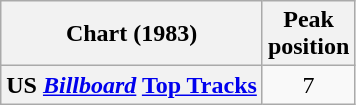<table class="wikitable plainrowheaders" style="text-align:center;">
<tr>
<th>Chart (1983)</th>
<th>Peak<br>position</th>
</tr>
<tr>
<th scope="row">US <em><a href='#'>Billboard</a></em> <a href='#'>Top Tracks</a></th>
<td>7</td>
</tr>
</table>
